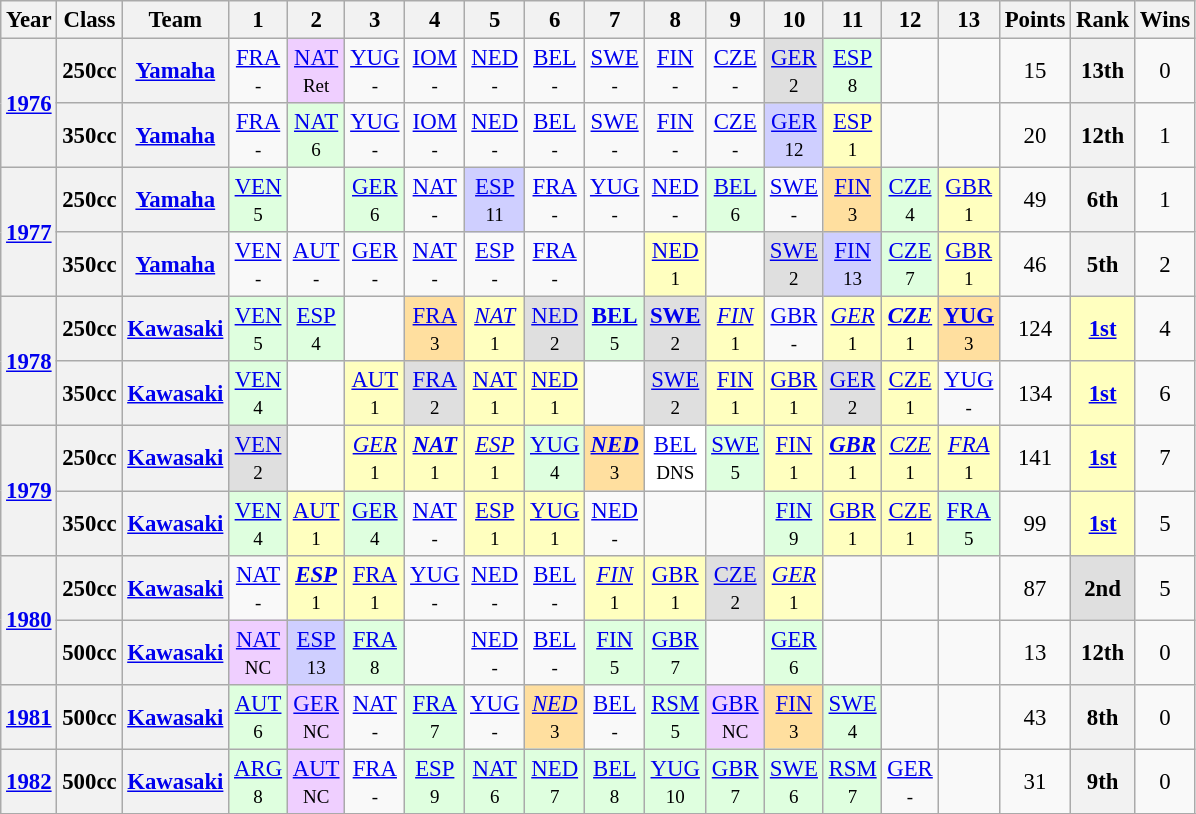<table class="wikitable" style="text-align:center; font-size:95%">
<tr>
<th>Year</th>
<th>Class</th>
<th>Team</th>
<th>1</th>
<th>2</th>
<th>3</th>
<th>4</th>
<th>5</th>
<th>6</th>
<th>7</th>
<th>8</th>
<th>9</th>
<th>10</th>
<th>11</th>
<th>12</th>
<th>13</th>
<th>Points</th>
<th>Rank</th>
<th>Wins</th>
</tr>
<tr>
<th rowspan=2><a href='#'>1976</a></th>
<th>250cc</th>
<th><a href='#'>Yamaha</a></th>
<td><a href='#'>FRA</a><br><small>-</small></td>
<td style="background:#EFCFFF;"><a href='#'>NAT</a><br><small>Ret</small></td>
<td><a href='#'>YUG</a><br><small>-</small></td>
<td><a href='#'>IOM</a><br><small>-</small></td>
<td><a href='#'>NED</a><br><small>-</small></td>
<td><a href='#'>BEL</a><br><small>-</small></td>
<td><a href='#'>SWE</a><br><small>-</small></td>
<td><a href='#'>FIN</a><br><small>-</small></td>
<td><a href='#'>CZE</a><br><small>-</small></td>
<td style="background:#DFDFDF;"><a href='#'>GER</a><br><small>2</small></td>
<td style="background:#DFFFDF;"><a href='#'>ESP</a><br><small>8</small></td>
<td></td>
<td></td>
<td>15</td>
<th>13th</th>
<td>0</td>
</tr>
<tr>
<th>350cc</th>
<th><a href='#'>Yamaha</a></th>
<td><a href='#'>FRA</a><br><small>-</small></td>
<td style="background:#DFFFDF;"><a href='#'>NAT</a><br><small>6</small></td>
<td><a href='#'>YUG</a><br><small>-</small></td>
<td><a href='#'>IOM</a><br><small>-</small></td>
<td><a href='#'>NED</a><br><small>-</small></td>
<td><a href='#'>BEL</a><br><small>-</small></td>
<td><a href='#'>SWE</a><br><small>-</small></td>
<td><a href='#'>FIN</a><br><small>-</small></td>
<td><a href='#'>CZE</a><br><small>-</small></td>
<td style="background:#CFCFFF;"><a href='#'>GER</a><br><small>12</small></td>
<td style="background:#FFFFBF;"><a href='#'>ESP</a><br><small>1</small></td>
<td></td>
<td></td>
<td>20</td>
<th>12th</th>
<td>1</td>
</tr>
<tr>
<th rowspan=2><a href='#'>1977</a></th>
<th>250cc</th>
<th><a href='#'>Yamaha</a></th>
<td style="background:#DFFFDF;"><a href='#'>VEN</a><br><small>5</small></td>
<td></td>
<td style="background:#DFFFDF;"><a href='#'>GER</a><br><small>6</small></td>
<td><a href='#'>NAT</a><br><small>-</small></td>
<td style="background:#CFCFFF;"><a href='#'>ESP</a><br><small>11</small></td>
<td><a href='#'>FRA</a><br><small>-</small></td>
<td><a href='#'>YUG</a><br><small>-</small></td>
<td><a href='#'>NED</a><br><small>-</small></td>
<td style="background:#DFFFDF;"><a href='#'>BEL</a><br><small>6</small></td>
<td><a href='#'>SWE</a><br><small>-</small></td>
<td style="background:#FFDF9F;"><a href='#'>FIN</a><br><small>3</small></td>
<td style="background:#DFFFDF;"><a href='#'>CZE</a><br><small>4</small></td>
<td style="background:#FFFFBF;"><a href='#'>GBR</a><br><small>1</small></td>
<td>49</td>
<th>6th</th>
<td>1</td>
</tr>
<tr>
<th>350cc</th>
<th><a href='#'>Yamaha</a></th>
<td><a href='#'>VEN</a><br><small>-</small></td>
<td><a href='#'>AUT</a><br><small>-</small></td>
<td><a href='#'>GER</a><br><small>-</small></td>
<td><a href='#'>NAT</a><br><small>-</small></td>
<td><a href='#'>ESP</a><br><small>-</small></td>
<td><a href='#'>FRA</a><br><small>-</small></td>
<td></td>
<td style="background:#FFFFBF;"><a href='#'>NED</a><br><small>1</small></td>
<td></td>
<td style="background:#DFDFDF;"><a href='#'>SWE</a><br><small>2</small></td>
<td style="background:#CFCFFF;"><a href='#'>FIN</a><br><small>13</small></td>
<td style="background:#DFFFDF;"><a href='#'>CZE</a><br><small>7</small></td>
<td style="background:#FFFFBF;"><a href='#'>GBR</a><br><small>1</small></td>
<td>46</td>
<th>5th</th>
<td>2</td>
</tr>
<tr>
<th rowspan=2><a href='#'>1978</a></th>
<th>250cc</th>
<th><a href='#'>Kawasaki</a></th>
<td style="background:#DFFFDF;"><a href='#'>VEN</a><br><small>5</small></td>
<td style="background:#DFFFDF;"><a href='#'>ESP</a><br><small>4</small></td>
<td></td>
<td style="background:#FFDF9F;"><a href='#'>FRA</a><br><small>3</small></td>
<td style="background:#FFFFBF;"><em><a href='#'>NAT</a></em><br><small>1</small></td>
<td style="background:#DFDFDF;"><a href='#'>NED</a><br><small>2</small></td>
<td style="background:#DFFFDF;"><strong><a href='#'>BEL</a></strong><br><small>5</small></td>
<td style="background:#DFDFDF;"><strong><a href='#'>SWE</a></strong><br><small>2</small></td>
<td style="background:#FFFFBF;"><em><a href='#'>FIN</a></em><br><small>1</small></td>
<td><a href='#'>GBR</a><br><small>-</small></td>
<td style="background:#FFFFBF;"><em><a href='#'>GER</a></em><br><small>1</small></td>
<td style="background:#FFFFBF;"><strong><em><a href='#'>CZE</a></em></strong><br><small>1</small></td>
<td style="background:#FFDF9F;"><strong><a href='#'>YUG</a></strong><br><small>3</small></td>
<td>124</td>
<td style="background:#FFFFBF;"><strong><a href='#'>1st</a></strong></td>
<td>4</td>
</tr>
<tr>
<th>350cc</th>
<th><a href='#'>Kawasaki</a></th>
<td style="background:#DFFFDF;"><a href='#'>VEN</a><br><small>4</small></td>
<td></td>
<td style="background:#FFFFBF;"><a href='#'>AUT</a><br><small>1</small></td>
<td style="background:#DFDFDF;"><a href='#'>FRA</a><br><small>2</small></td>
<td style="background:#FFFFBF;"><a href='#'>NAT</a><br><small>1</small></td>
<td style="background:#FFFFBF;"><a href='#'>NED</a><br><small>1</small></td>
<td></td>
<td style="background:#DFDFDF;"><a href='#'>SWE</a><br><small>2</small></td>
<td style="background:#FFFFBF;"><a href='#'>FIN</a><br><small>1</small></td>
<td style="background:#FFFFBF;"><a href='#'>GBR</a><br><small>1</small></td>
<td style="background:#DFDFDF;"><a href='#'>GER</a><br><small>2</small></td>
<td style="background:#FFFFBF;"><a href='#'>CZE</a><br><small>1</small></td>
<td><a href='#'>YUG</a><br><small>-</small></td>
<td>134</td>
<td style="background:#FFFFBF;"><strong><a href='#'>1st</a></strong></td>
<td>6</td>
</tr>
<tr>
<th rowspan=2><a href='#'>1979</a></th>
<th>250cc</th>
<th><a href='#'>Kawasaki</a></th>
<td style="background:#DFDFDF;"><a href='#'>VEN</a><br><small>2</small></td>
<td></td>
<td style="background:#FFFFBF;"><em><a href='#'>GER</a></em><br><small>1</small></td>
<td style="background:#FFFFBF;"><strong><em><a href='#'>NAT</a></em></strong><br><small>1</small></td>
<td style="background:#FFFFBF;"><em><a href='#'>ESP</a></em><br><small>1</small></td>
<td style="background:#DFFFDF;"><a href='#'>YUG</a><br><small>4</small></td>
<td style="background:#FFDF9F;"><strong><em><a href='#'>NED</a></em></strong><br><small>3</small></td>
<td style="background:#ffffff;"><a href='#'>BEL</a><br><small>DNS</small></td>
<td style="background:#DFFFDF;"><a href='#'>SWE</a><br><small>5</small></td>
<td style="background:#FFFFBF;"><a href='#'>FIN</a><br><small>1</small></td>
<td style="background:#FFFFBF;"><strong><em><a href='#'>GBR</a></em></strong><br><small>1</small></td>
<td style="background:#FFFFBF;"><em><a href='#'>CZE</a></em><br><small>1</small></td>
<td style="background:#FFFFBF;"><em><a href='#'>FRA</a></em><br><small>1</small></td>
<td>141</td>
<td style="background:#FFFFBF;"><strong><a href='#'>1st</a></strong></td>
<td>7</td>
</tr>
<tr>
<th>350cc</th>
<th><a href='#'>Kawasaki</a></th>
<td style="background:#DFFFDF;"><a href='#'>VEN</a><br><small>4</small></td>
<td style="background:#FFFFBF;"><a href='#'>AUT</a><br><small>1</small></td>
<td style="background:#DFFFDF;"><a href='#'>GER</a><br><small>4</small></td>
<td><a href='#'>NAT</a><br><small>-</small></td>
<td style="background:#FFFFBF;"><a href='#'>ESP</a><br><small>1</small></td>
<td style="background:#FFFFBF;"><a href='#'>YUG</a><br><small>1</small></td>
<td><a href='#'>NED</a><br><small>-</small></td>
<td></td>
<td></td>
<td style="background:#DFFFDF;"><a href='#'>FIN</a><br><small>9</small></td>
<td style="background:#FFFFBF;"><a href='#'>GBR</a><br><small>1</small></td>
<td style="background:#FFFFBF;"><a href='#'>CZE</a><br><small>1</small></td>
<td style="background:#DFFFDF;"><a href='#'>FRA</a><br><small>5</small></td>
<td>99</td>
<td style="background:#FFFFBF;"><strong><a href='#'>1st</a></strong></td>
<td>5</td>
</tr>
<tr>
<th rowspan=2><a href='#'>1980</a></th>
<th>250cc</th>
<th><a href='#'>Kawasaki</a></th>
<td><a href='#'>NAT</a><br><small>-</small></td>
<td style="background:#FFFFBF;"><strong><em><a href='#'>ESP</a></em></strong><br><small>1</small></td>
<td style="background:#FFFFBF;"><a href='#'>FRA</a><br><small>1</small></td>
<td><a href='#'>YUG</a><br><small>-</small></td>
<td><a href='#'>NED</a><br><small>-</small></td>
<td><a href='#'>BEL</a><br><small>-</small></td>
<td style="background:#FFFFBF;"><em><a href='#'>FIN</a></em><br><small>1</small></td>
<td style="background:#FFFFBF;"><a href='#'>GBR</a><br><small>1</small></td>
<td style="background:#DFDFDF;"><a href='#'>CZE</a><br><small>2</small></td>
<td style="background:#FFFFBF;"><em><a href='#'>GER</a></em><br><small>1</small></td>
<td></td>
<td></td>
<td></td>
<td>87</td>
<td style="background:#DFDFDF;"><strong>2nd</strong></td>
<td>5</td>
</tr>
<tr>
<th>500cc</th>
<th><a href='#'>Kawasaki</a></th>
<td style="background:#EFCFFF;"><a href='#'>NAT</a><br><small>NC</small></td>
<td style="background:#CFCFFF;"><a href='#'>ESP</a><br><small>13</small></td>
<td style="background:#DFFFDF;"><a href='#'>FRA</a><br><small>8</small></td>
<td></td>
<td><a href='#'>NED</a><br><small>-</small></td>
<td><a href='#'>BEL</a><br><small>-</small></td>
<td style="background:#DFFFDF;"><a href='#'>FIN</a><br><small>5</small></td>
<td style="background:#DFFFDF;"><a href='#'>GBR</a><br><small>7</small></td>
<td></td>
<td style="background:#DFFFDF;"><a href='#'>GER</a><br><small>6</small></td>
<td></td>
<td></td>
<td></td>
<td>13</td>
<th>12th</th>
<td>0</td>
</tr>
<tr>
<th><a href='#'>1981</a></th>
<th>500cc</th>
<th><a href='#'>Kawasaki</a></th>
<td style="background:#DFFFDF;"><a href='#'>AUT</a><br><small>6</small></td>
<td style="background:#EFCFFF;"><a href='#'>GER</a><br><small>NC</small></td>
<td><a href='#'>NAT</a><br><small>-</small></td>
<td style="background:#DFFFDF;"><a href='#'>FRA</a><br><small>7</small></td>
<td><a href='#'>YUG</a><br><small>-</small></td>
<td style="background:#FFDF9F;"><em><a href='#'>NED</a></em><br><small>3</small></td>
<td><a href='#'>BEL</a><br><small>-</small></td>
<td style="background:#DFFFDF;"><a href='#'>RSM</a><br><small>5</small></td>
<td style="background:#EFCFFF;"><a href='#'>GBR</a><br><small>NC</small></td>
<td style="background:#FFDF9F;"><a href='#'>FIN</a><br><small>3</small></td>
<td style="background:#DFFFDF;"><a href='#'>SWE</a><br><small>4</small></td>
<td></td>
<td></td>
<td>43</td>
<th>8th</th>
<td>0</td>
</tr>
<tr>
<th><a href='#'>1982</a></th>
<th>500cc</th>
<th><a href='#'>Kawasaki</a></th>
<td style="background:#DFFFDF;"><a href='#'>ARG</a><br><small>8</small></td>
<td style="background:#EFCFFF;"><a href='#'>AUT</a><br><small>NC</small></td>
<td><a href='#'>FRA</a><br><small>-</small></td>
<td style="background:#DFFFDF;"><a href='#'>ESP</a><br><small>9</small></td>
<td style="background:#DFFFDF;"><a href='#'>NAT</a><br><small>6</small></td>
<td style="background:#DFFFDF;"><a href='#'>NED</a><br><small>7</small></td>
<td style="background:#DFFFDF;"><a href='#'>BEL</a><br><small>8</small></td>
<td style="background:#DFFFDF;"><a href='#'>YUG</a><br><small>10</small></td>
<td style="background:#DFFFDF;"><a href='#'>GBR</a><br><small>7</small></td>
<td style="background:#DFFFDF;"><a href='#'>SWE</a><br><small>6</small></td>
<td style="background:#DFFFDF;"><a href='#'>RSM</a><br><small>7</small></td>
<td><a href='#'>GER</a><br><small>-</small></td>
<td></td>
<td>31</td>
<th>9th</th>
<td>0</td>
</tr>
<tr>
</tr>
</table>
